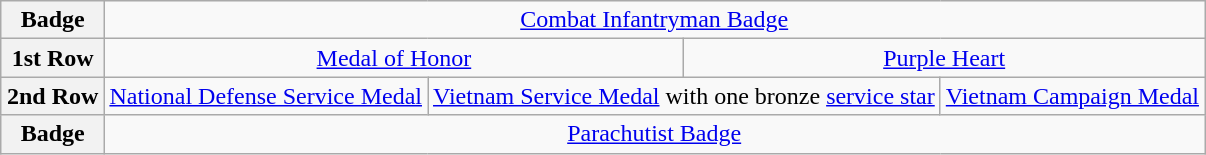<table class="wikitable" style="margin:1em auto; text-align:center;">
<tr>
<th>Badge</th>
<td colspan="12"><a href='#'>Combat Infantryman Badge</a></td>
</tr>
<tr>
<th>1st Row</th>
<td colspan="3"><a href='#'>Medal of Honor</a></td>
<td colspan="3"><a href='#'>Purple Heart</a></td>
</tr>
<tr>
<th>2nd Row</th>
<td colspan="2"><a href='#'>National Defense Service Medal</a></td>
<td colspan="2"><a href='#'>Vietnam Service Medal</a> with one bronze <a href='#'>service star</a></td>
<td colspan="2"><a href='#'>Vietnam Campaign Medal</a></td>
</tr>
<tr>
<th>Badge</th>
<td colspan="12"><a href='#'>Parachutist Badge</a></td>
</tr>
</table>
